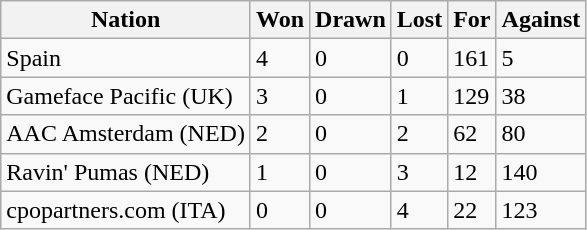<table class="wikitable">
<tr>
<th>Nation</th>
<th>Won</th>
<th>Drawn</th>
<th>Lost</th>
<th>For</th>
<th>Against</th>
</tr>
<tr>
<td>Spain</td>
<td>4</td>
<td>0</td>
<td>0</td>
<td>161</td>
<td>5</td>
</tr>
<tr>
<td>Gameface Pacific (UK)</td>
<td>3</td>
<td>0</td>
<td>1</td>
<td>129</td>
<td>38</td>
</tr>
<tr>
<td>AAC Amsterdam (NED)</td>
<td>2</td>
<td>0</td>
<td>2</td>
<td>62</td>
<td>80</td>
</tr>
<tr>
<td>Ravin' Pumas (NED)</td>
<td>1</td>
<td>0</td>
<td>3</td>
<td>12</td>
<td>140</td>
</tr>
<tr>
<td>cpopartners.com (ITA)</td>
<td>0</td>
<td>0</td>
<td>4</td>
<td>22</td>
<td>123</td>
</tr>
</table>
